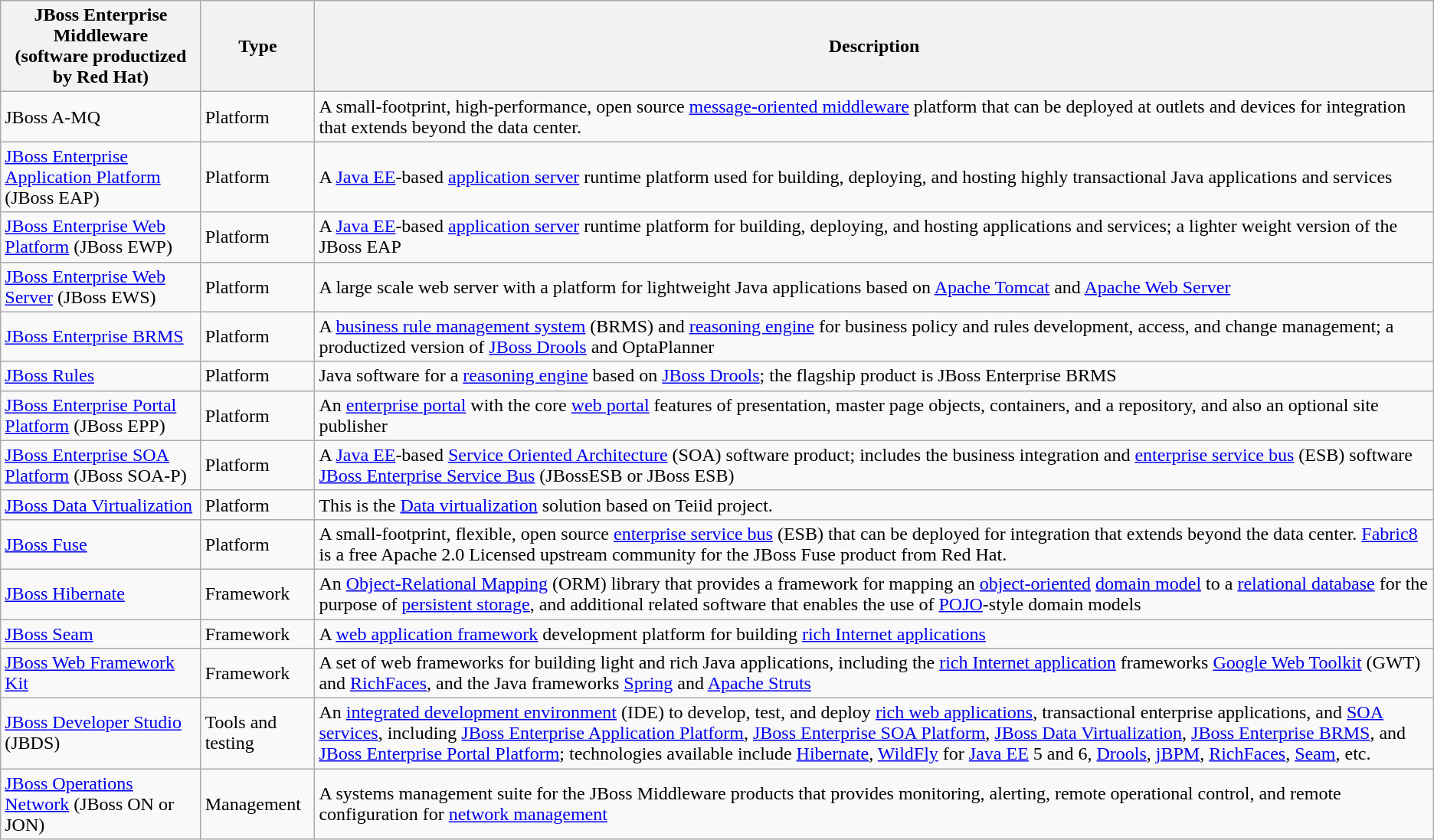<table class="wikitable">
<tr>
<th>JBoss Enterprise Middleware<br>(software productized by Red Hat)</th>
<th>Type</th>
<th>Description</th>
</tr>
<tr>
<td>JBoss A-MQ</td>
<td>Platform</td>
<td>A small-footprint, high-performance, open source <a href='#'>message-oriented middleware</a> platform that can be deployed at outlets and devices for integration that extends beyond the data center. </td>
</tr>
<tr>
<td><a href='#'>JBoss Enterprise Application Platform</a> (JBoss EAP)</td>
<td>Platform</td>
<td>A <a href='#'>Java EE</a>-based <a href='#'>application server</a> runtime platform used for building, deploying, and hosting highly transactional Java applications and services</td>
</tr>
<tr>
<td><a href='#'>JBoss Enterprise Web Platform</a> (JBoss EWP)</td>
<td>Platform</td>
<td>A <a href='#'>Java EE</a>-based <a href='#'>application server</a> runtime platform for building, deploying, and hosting applications and services; a lighter weight version of the JBoss EAP</td>
</tr>
<tr>
<td><a href='#'>JBoss Enterprise Web Server</a> (JBoss EWS)</td>
<td>Platform</td>
<td>A large scale web server with a platform for lightweight Java applications based on <a href='#'>Apache Tomcat</a> and <a href='#'>Apache Web Server</a></td>
</tr>
<tr>
<td><a href='#'>JBoss Enterprise BRMS</a></td>
<td>Platform</td>
<td>A <a href='#'>business rule management system</a> (BRMS) and <a href='#'>reasoning engine</a> for business policy and rules development, access, and change management; a productized version of <a href='#'>JBoss Drools</a> and OptaPlanner</td>
</tr>
<tr>
<td><a href='#'>JBoss Rules</a></td>
<td>Platform</td>
<td>Java software for a <a href='#'>reasoning engine</a> based on <a href='#'>JBoss Drools</a>; the flagship product is JBoss Enterprise BRMS</td>
</tr>
<tr>
<td><a href='#'>JBoss Enterprise Portal Platform</a> (JBoss EPP)</td>
<td>Platform</td>
<td>An <a href='#'>enterprise portal</a> with the core <a href='#'>web portal</a> features of presentation, master page objects, containers, and a repository, and also an optional site publisher</td>
</tr>
<tr>
<td><a href='#'>JBoss Enterprise SOA Platform</a> (JBoss SOA-P)</td>
<td>Platform</td>
<td>A <a href='#'>Java EE</a>-based <a href='#'>Service Oriented Architecture</a> (SOA) software product; includes the business integration and <a href='#'>enterprise service bus</a> (ESB) software <a href='#'>JBoss Enterprise Service Bus</a> (JBossESB or JBoss ESB)</td>
</tr>
<tr>
<td><a href='#'>JBoss Data Virtualization</a></td>
<td>Platform</td>
<td>This is the <a href='#'>Data virtualization</a> solution based on Teiid project.</td>
</tr>
<tr>
<td><a href='#'>JBoss Fuse</a></td>
<td>Platform</td>
<td>A small-footprint, flexible, open source <a href='#'>enterprise service bus</a> (ESB) that can be deployed for integration that extends beyond the data center.  <a href='#'>Fabric8</a> is a free Apache 2.0 Licensed upstream community for the JBoss Fuse product from Red Hat.</td>
</tr>
<tr>
<td><a href='#'>JBoss Hibernate</a></td>
<td>Framework</td>
<td>An <a href='#'>Object-Relational Mapping</a> (ORM) library that provides a framework for mapping an <a href='#'>object-oriented</a> <a href='#'>domain model</a> to a <a href='#'>relational database</a> for the purpose of <a href='#'>persistent storage</a>, and additional related software that enables the use of <a href='#'>POJO</a>-style domain models</td>
</tr>
<tr>
<td><a href='#'>JBoss Seam</a></td>
<td>Framework</td>
<td>A <a href='#'>web application framework</a> development platform for building <a href='#'>rich Internet applications</a></td>
</tr>
<tr>
<td><a href='#'>JBoss Web Framework Kit</a></td>
<td>Framework</td>
<td>A set of web frameworks for building light and rich Java applications, including the <a href='#'>rich Internet application</a> frameworks <a href='#'>Google Web Toolkit</a> (GWT) and <a href='#'>RichFaces</a>, and the Java frameworks <a href='#'>Spring</a> and <a href='#'>Apache Struts</a></td>
</tr>
<tr>
<td><a href='#'>JBoss Developer Studio</a> (JBDS)</td>
<td>Tools and testing</td>
<td>An <a href='#'>integrated development environment</a> (IDE) to develop, test, and deploy <a href='#'>rich web applications</a>, transactional enterprise applications, and <a href='#'>SOA services</a>, including <a href='#'>JBoss Enterprise Application Platform</a>, <a href='#'>JBoss Enterprise SOA Platform</a>, <a href='#'>JBoss Data Virtualization</a>, <a href='#'>JBoss Enterprise BRMS</a>, and <a href='#'>JBoss Enterprise Portal Platform</a>; technologies available include <a href='#'>Hibernate</a>, <a href='#'>WildFly</a> for <a href='#'>Java EE</a> 5 and 6, <a href='#'>Drools</a>, <a href='#'>jBPM</a>, <a href='#'>RichFaces</a>, <a href='#'>Seam</a>, etc.</td>
</tr>
<tr>
<td><a href='#'>JBoss Operations Network</a> (JBoss ON or JON)</td>
<td>Management</td>
<td>A systems management suite for the JBoss Middleware products that provides monitoring, alerting, remote operational control, and remote configuration for <a href='#'>network management</a></td>
</tr>
</table>
